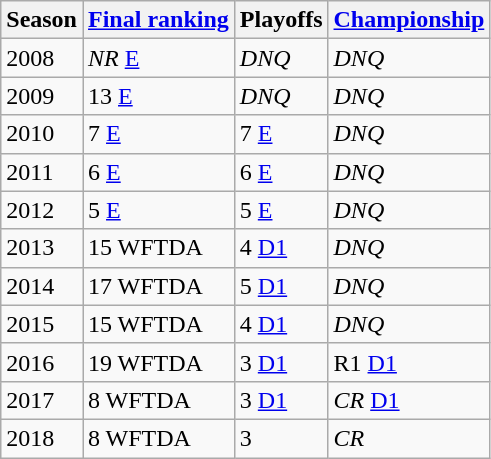<table class="wikitable sortable">
<tr>
<th>Season</th>
<th><a href='#'>Final ranking</a></th>
<th>Playoffs</th>
<th><a href='#'>Championship</a></th>
</tr>
<tr>
<td>2008</td>
<td><em>NR</em> <a href='#'>E</a></td>
<td><em>DNQ</em></td>
<td><em>DNQ</em></td>
</tr>
<tr>
<td>2009</td>
<td>13 <a href='#'>E</a></td>
<td><em>DNQ</em></td>
<td><em>DNQ</em></td>
</tr>
<tr>
<td>2010</td>
<td>7 <a href='#'>E</a></td>
<td>7 <a href='#'>E</a></td>
<td><em>DNQ</em></td>
</tr>
<tr>
<td>2011</td>
<td>6 <a href='#'>E</a></td>
<td>6 <a href='#'>E</a></td>
<td><em>DNQ</em></td>
</tr>
<tr>
<td>2012</td>
<td>5 <a href='#'>E</a></td>
<td>5 <a href='#'>E</a></td>
<td><em>DNQ</em></td>
</tr>
<tr>
<td>2013</td>
<td>15 WFTDA</td>
<td>4 <a href='#'>D1</a></td>
<td><em>DNQ</em></td>
</tr>
<tr>
<td>2014</td>
<td>17 WFTDA</td>
<td>5 <a href='#'>D1</a></td>
<td><em>DNQ</em></td>
</tr>
<tr>
<td>2015</td>
<td>15 WFTDA</td>
<td>4 <a href='#'>D1</a></td>
<td><em>DNQ</em></td>
</tr>
<tr>
<td>2016</td>
<td>19 WFTDA</td>
<td>3 <a href='#'>D1</a></td>
<td>R1 <a href='#'>D1</a></td>
</tr>
<tr>
<td>2017</td>
<td>8 WFTDA</td>
<td>3 <a href='#'>D1</a></td>
<td><em>CR</em> <a href='#'>D1</a></td>
</tr>
<tr>
<td>2018</td>
<td>8 WFTDA</td>
<td>3</td>
<td><em>CR</em></td>
</tr>
</table>
